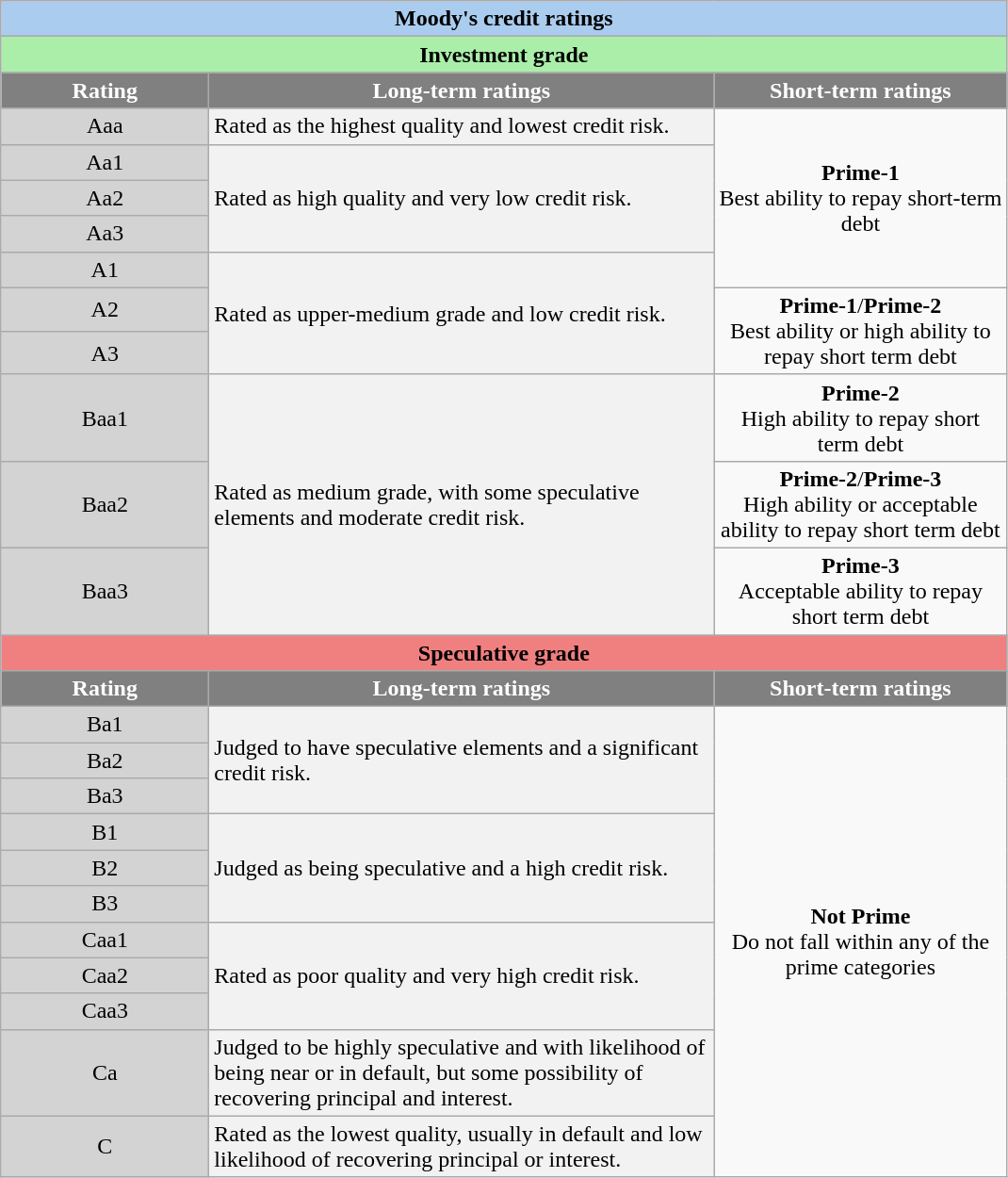<table class="wikitable" style="text-align:center">
<tr 76543>
<th colspan="3" style="background:#AACCEE">Moody's credit ratings</th>
</tr>
<tr style="font-weight:bold">
<th colspan="3" style="background:#AAEEAA">Investment grade</th>
</tr>
<tr style="font-weight:bold">
<th width ="140" style="background:#808080; color:White">Rating</th>
<th ! width ="350" style="background:#808080; color:White">Long-term ratings</th>
<th ! width ="200" style="background:#808080; color:White">Short-term ratings</th>
</tr>
<tr>
<td style="background:LightGrey">Aaa</td>
<td style="background:#F2F2F2; text-align:left">Rated as the highest quality and lowest credit risk.</td>
<td ! rowspan="5"><strong>Prime-1</strong><br>Best ability to repay short-term debt</td>
</tr>
<tr>
<td style="background:LightGrey">Aa1</td>
<td ! rowspan="3" style="background:#F2F2F2; text-align:left">Rated as high quality and very low credit risk.</td>
</tr>
<tr>
<td style="background:LightGrey">Aa2</td>
</tr>
<tr>
<td style="background:LightGrey">Aa3</td>
</tr>
<tr>
<td style="background:LightGrey">A1</td>
<td ! rowspan="3" style="background:#F2F2F2; text-align:left">Rated as upper-medium grade and low credit risk.</td>
</tr>
<tr>
<td style="background:LightGrey">A2</td>
<td ! rowspan="2"><strong>Prime-1</strong>/<strong>Prime-2</strong><br>Best ability or high ability to repay short term debt</td>
</tr>
<tr>
<td style="background:LightGrey">A3</td>
</tr>
<tr>
<td style="background:LightGrey">Baa1</td>
<td ! rowspan="3" style="background:#F2F2F2; text-align:left">Rated as medium grade, with some speculative elements and moderate credit risk.</td>
<td><strong>Prime-2</strong><br> High ability to repay short term debt</td>
</tr>
<tr>
<td style="background:LightGrey">Baa2</td>
<td><strong>Prime-2</strong>/<strong>Prime-3</strong><br>High ability or acceptable ability to repay short term debt</td>
</tr>
<tr>
<td style="background:LightGrey">Baa3</td>
<td><strong>Prime-3</strong><br>Acceptable ability to repay short term debt</td>
</tr>
<tr>
<th colspan="3" style="background:LightCoral">Speculative grade</th>
</tr>
<tr>
<th width ="140" style="background:#808080; color:White">Rating</th>
<th ! width ="350" style="background:#808080; color:White">Long-term ratings</th>
<th ! width ="200" style="background:#808080; color:White">Short-term ratings</th>
</tr>
<tr>
<td style="background:LightGrey">Ba1</td>
<td ! rowspan="3" style="background:#F2F2F2; text-align:left">Judged to have speculative elements and a significant credit risk.</td>
<td ! rowspan="11"><strong>Not Prime</strong><br>Do not fall within any of the prime categories</td>
</tr>
<tr>
<td style="background:LightGrey">Ba2</td>
</tr>
<tr>
<td style="background:LightGrey">Ba3</td>
</tr>
<tr>
<td style="background:LightGrey">B1</td>
<td ! rowspan="3" style="background:#F2F2F2; text-align:left">Judged as being speculative and a high credit risk.</td>
</tr>
<tr>
<td style="background:LightGrey">B2</td>
</tr>
<tr>
<td style="background:LightGrey">B3</td>
</tr>
<tr>
<td style="background:LightGrey">Caa1</td>
<td ! rowspan="3" style="background:#F2F2F2; text-align:left">Rated as poor quality and very high credit risk.</td>
</tr>
<tr>
<td style="background:LightGrey">Caa2</td>
</tr>
<tr>
<td style="background:LightGrey">Caa3</td>
</tr>
<tr>
<td style="background:LightGrey">Ca</td>
<td style="background:#F2F2F2; text-align:left">Judged to be highly speculative and with likelihood of being near or in default, but some possibility of recovering principal and interest.</td>
</tr>
<tr>
<td style="background:LightGrey">C</td>
<td ! rowspan="1" style="background:#F2F2F2; text-align:left">Rated as the lowest quality, usually in default and low likelihood of recovering principal or interest.</td>
</tr>
</table>
